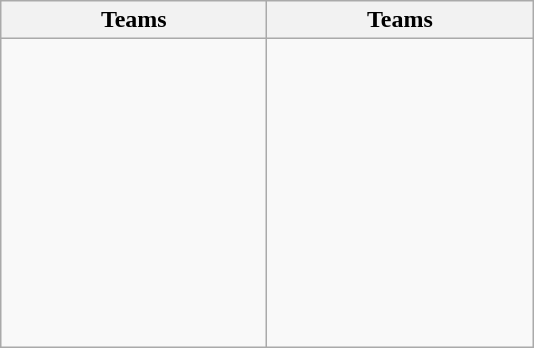<table class="wikitable">
<tr>
<th width=170>Teams</th>
<th width=170>Teams</th>
</tr>
<tr>
<td><br><br><br><br><br><br><br><br><br><br><br></td>
<td><br><br><br><br><br><br><br><br><br><br><br></td>
</tr>
</table>
